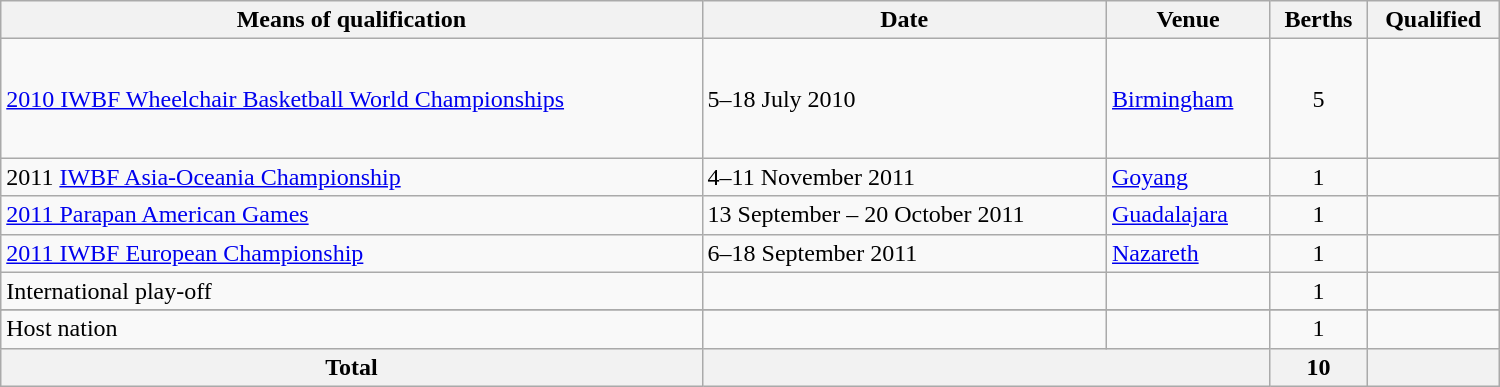<table class="wikitable" width=1000>
<tr>
<th>Means of qualification</th>
<th>Date</th>
<th>Venue</th>
<th>Berths</th>
<th>Qualified</th>
</tr>
<tr>
<td><a href='#'>2010 IWBF Wheelchair Basketball World Championships</a></td>
<td>5–18 July 2010</td>
<td> <a href='#'>Birmingham</a></td>
<td align="center">5</td>
<td><br><br><br><br></td>
</tr>
<tr>
<td>2011 <a href='#'>IWBF Asia-Oceania Championship</a></td>
<td>4–11 November 2011</td>
<td> <a href='#'>Goyang</a></td>
<td align="center">1</td>
<td></td>
</tr>
<tr>
<td><a href='#'>2011 Parapan American Games</a></td>
<td>13 September – 20 October 2011</td>
<td> <a href='#'>Guadalajara</a></td>
<td align="center">1</td>
<td></td>
</tr>
<tr>
<td><a href='#'>2011 IWBF European Championship</a></td>
<td>6–18 September 2011</td>
<td> <a href='#'>Nazareth</a></td>
<td align="center">1</td>
<td></td>
</tr>
<tr>
<td>International play-off</td>
<td></td>
<td align="center"></td>
<td align="center">1</td>
<td></td>
</tr>
<tr>
</tr>
<tr>
<td>Host nation</td>
<td></td>
<td></td>
<td align="center">1</td>
<td></td>
</tr>
<tr>
<th>Total</th>
<th colspan="2"></th>
<th>10</th>
<th></th>
</tr>
</table>
